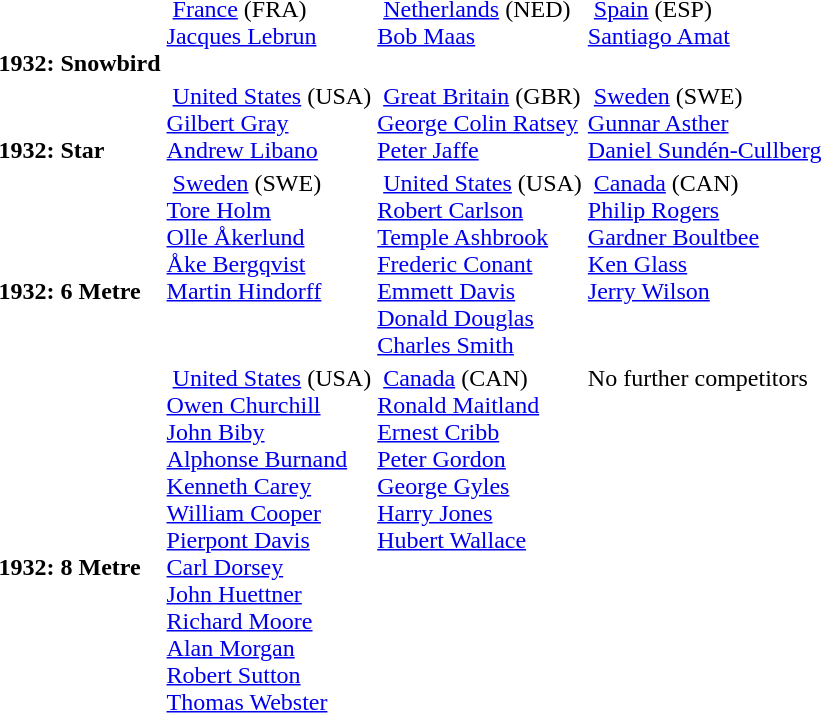<table>
<tr>
<td style="align:center;"><br><br><strong>1932: Snowbird</strong> <br></td>
<td style="vertical-align:top;"> <a href='#'>France</a> <span>(FRA)</span><br><a href='#'>Jacques Lebrun</a></td>
<td style="vertical-align:top;"> <a href='#'>Netherlands</a> <span>(NED)</span><br><a href='#'>Bob Maas</a></td>
<td style="vertical-align:top;"> <a href='#'>Spain</a> <span>(ESP)</span><br><a href='#'>Santiago Amat</a></td>
</tr>
<tr>
<td style="align:center;"><br><br><strong>1932: Star</strong> <br></td>
<td style="vertical-align:top;"> <a href='#'>United States</a> <span>(USA)</span><br><a href='#'>Gilbert Gray</a><br><a href='#'>Andrew Libano</a></td>
<td style="vertical-align:top;"> <a href='#'>Great Britain</a> <span>(GBR)</span><br><a href='#'>George Colin Ratsey</a><br><a href='#'>Peter Jaffe</a></td>
<td style="vertical-align:top;"> <a href='#'>Sweden</a> <span>(SWE)</span><br><a href='#'>Gunnar Asther</a><br><a href='#'>Daniel Sundén-Cullberg</a></td>
</tr>
<tr>
<td style="align:center;"><br><br><strong>1932: 6 Metre</strong> <br></td>
<td style="vertical-align:top;"> <a href='#'>Sweden</a> <span>(SWE)</span><br><a href='#'>Tore Holm</a><br><a href='#'>Olle Åkerlund</a><br><a href='#'>Åke Bergqvist</a><br><a href='#'>Martin Hindorff</a></td>
<td style="vertical-align:top;"> <a href='#'>United States</a> <span>(USA)</span><br><a href='#'>Robert Carlson</a><br><a href='#'>Temple Ashbrook</a><br><a href='#'>Frederic Conant</a><br><a href='#'>Emmett Davis</a><br><a href='#'>Donald Douglas</a><br><a href='#'>Charles Smith</a></td>
<td style="vertical-align:top;"> <a href='#'>Canada</a> <span>(CAN)</span><br><a href='#'>Philip Rogers</a><br><a href='#'>Gardner Boultbee</a><br><a href='#'>Ken Glass</a><br><a href='#'>Jerry Wilson</a></td>
</tr>
<tr>
<td style="align:center;"><br><br><strong>1932: 8 Metre</strong> <br></td>
<td style="vertical-align:top;"> <a href='#'>United States</a> <span>(USA)</span><br><a href='#'>Owen Churchill</a><br><a href='#'>John Biby</a><br><a href='#'>Alphonse Burnand</a><br><a href='#'>Kenneth Carey</a><br><a href='#'>William Cooper</a><br><a href='#'>Pierpont Davis</a><br><a href='#'>Carl Dorsey</a><br><a href='#'>John Huettner</a><br><a href='#'>Richard Moore</a><br><a href='#'>Alan Morgan</a><br><a href='#'>Robert Sutton</a><br><a href='#'>Thomas Webster</a></td>
<td style="vertical-align:top;"> <a href='#'>Canada</a> <span>(CAN)</span><br><a href='#'>Ronald Maitland</a><br><a href='#'>Ernest Cribb</a><br><a href='#'>Peter Gordon</a><br><a href='#'>George Gyles</a><br><a href='#'>Harry Jones</a><br><a href='#'>Hubert Wallace</a></td>
<td style="vertical-align:top;">No further competitors</td>
</tr>
</table>
